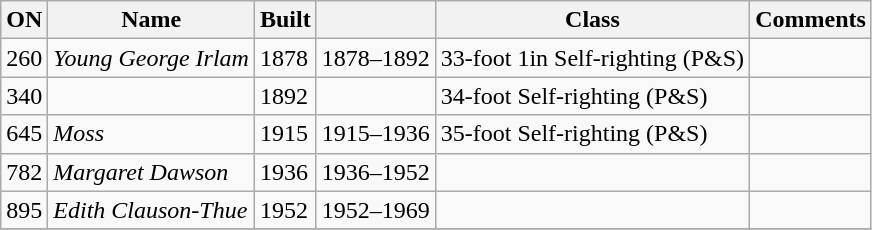<table class="wikitable">
<tr>
<th>ON</th>
<th>Name</th>
<th>Built</th>
<th></th>
<th>Class</th>
<th>Comments</th>
</tr>
<tr>
<td>260</td>
<td><em>Young George Irlam</em></td>
<td>1878</td>
<td>1878–1892</td>
<td>33-foot 1in Self-righting (P&S)</td>
<td></td>
</tr>
<tr>
<td>340</td>
<td></td>
<td>1892</td>
<td></td>
<td>34-foot Self-righting (P&S)</td>
<td></td>
</tr>
<tr>
<td>645</td>
<td><em>Moss</em></td>
<td>1915</td>
<td>1915–1936</td>
<td>35-foot Self-righting (P&S)</td>
<td></td>
</tr>
<tr>
<td>782</td>
<td><em>Margaret Dawson</em></td>
<td>1936</td>
<td>1936–1952</td>
<td></td>
<td></td>
</tr>
<tr>
<td>895</td>
<td><em>Edith Clauson-Thue</em></td>
<td>1952</td>
<td>1952–1969</td>
<td></td>
<td></td>
</tr>
<tr>
</tr>
</table>
